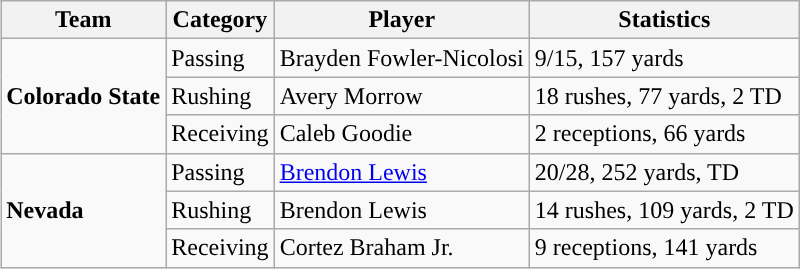<table class="wikitable" style="float: right;">
<tr>
<th>Team</th>
<th>Category</th>
<th>Player</th>
<th>Statistics</th>
</tr>
<tr>
<td rowspan=3><strong>Colorado State</strong></td>
<td>Passing</td>
<td>Brayden Fowler-Nicolosi</td>
<td>9/15, 157 yards</td>
</tr>
<tr>
<td>Rushing</td>
<td>Avery Morrow</td>
<td>18 rushes, 77 yards, 2 TD</td>
</tr>
<tr>
<td>Receiving</td>
<td>Caleb Goodie</td>
<td>2 receptions, 66 yards</td>
</tr>
<tr>
<td rowspan=3><strong>Nevada</strong></td>
<td>Passing</td>
<td><a href='#'>Brendon Lewis</a></td>
<td>20/28, 252 yards, TD</td>
</tr>
<tr>
<td>Rushing</td>
<td>Brendon Lewis</td>
<td>14 rushes, 109 yards, 2 TD</td>
</tr>
<tr>
<td>Receiving</td>
<td>Cortez Braham Jr.</td>
<td>9 receptions, 141 yards</td>
</tr>
</table>
